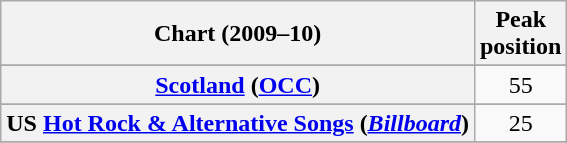<table class="wikitable sortable plainrowheaders" style="text-align:center">
<tr>
<th scope="col">Chart (2009–10)</th>
<th scope="col">Peak<br>position</th>
</tr>
<tr>
</tr>
<tr>
<th scope="row"><a href='#'>Scotland</a> (<a href='#'>OCC</a>)</th>
<td>55</td>
</tr>
<tr>
</tr>
<tr>
</tr>
<tr>
<th scope="row">US <a href='#'>Hot Rock & Alternative Songs</a> (<em><a href='#'>Billboard</a></em>)</th>
<td>25</td>
</tr>
<tr>
</tr>
</table>
